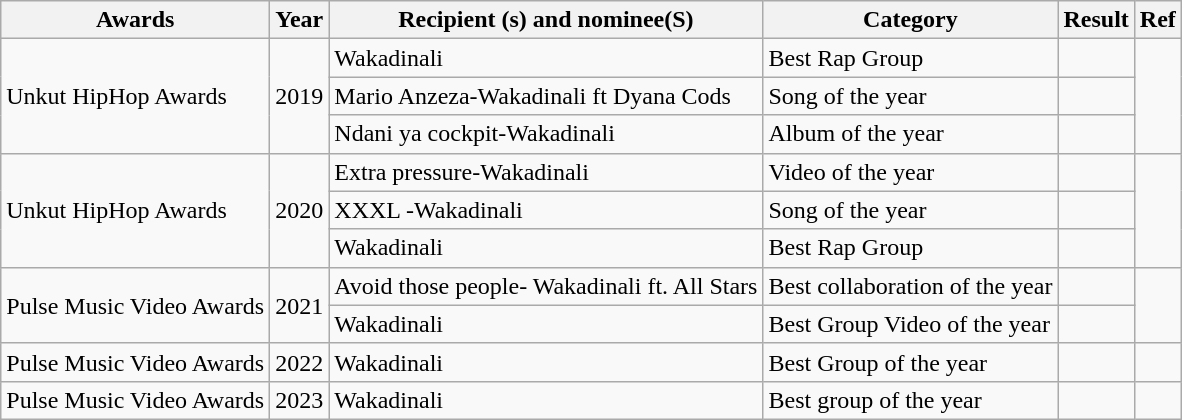<table class="wikitable">
<tr>
<th>Awards</th>
<th>Year</th>
<th>Recipient (s) and nominee(S)</th>
<th>Category</th>
<th>Result</th>
<th>Ref</th>
</tr>
<tr>
<td rowspan="3">Unkut HipHop Awards</td>
<td rowspan="3">2019</td>
<td>Wakadinali</td>
<td>Best Rap Group</td>
<td></td>
<td rowspan="3"></td>
</tr>
<tr>
<td>Mario Anzeza-Wakadinali ft Dyana Cods</td>
<td>Song of the year</td>
<td></td>
</tr>
<tr>
<td>Ndani ya cockpit-Wakadinali</td>
<td>Album of the year</td>
<td></td>
</tr>
<tr>
<td rowspan="3">Unkut HipHop Awards</td>
<td rowspan="3">2020</td>
<td>Extra pressure-Wakadinali</td>
<td>Video of the year</td>
<td></td>
<td rowspan="3"></td>
</tr>
<tr>
<td>XXXL -Wakadinali</td>
<td>Song of the year</td>
<td></td>
</tr>
<tr>
<td>Wakadinali</td>
<td>Best Rap Group</td>
<td></td>
</tr>
<tr>
<td rowspan="2">Pulse Music Video Awards</td>
<td rowspan="2">2021</td>
<td>Avoid those people- Wakadinali ft. All Stars</td>
<td>Best collaboration of the year</td>
<td></td>
<td rowspan="2"></td>
</tr>
<tr>
<td>Wakadinali</td>
<td>Best Group Video of the year</td>
<td></td>
</tr>
<tr>
<td>Pulse Music Video Awards</td>
<td>2022</td>
<td>Wakadinali</td>
<td>Best Group of the year</td>
<td></td>
<td></td>
</tr>
<tr>
<td>Pulse Music Video Awards</td>
<td>2023</td>
<td>Wakadinali</td>
<td>Best group of the year</td>
<td></td>
<td></td>
</tr>
</table>
